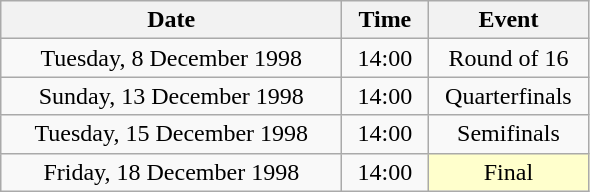<table class = "wikitable" style="text-align:center;">
<tr>
<th width=220>Date</th>
<th width=50>Time</th>
<th width=100>Event</th>
</tr>
<tr>
<td>Tuesday, 8 December 1998</td>
<td>14:00</td>
<td>Round of 16</td>
</tr>
<tr>
<td>Sunday, 13 December 1998</td>
<td>14:00</td>
<td>Quarterfinals</td>
</tr>
<tr>
<td>Tuesday, 15 December 1998</td>
<td>14:00</td>
<td>Semifinals</td>
</tr>
<tr>
<td>Friday, 18 December 1998</td>
<td>14:00</td>
<td bgcolor=ffffcc>Final</td>
</tr>
</table>
